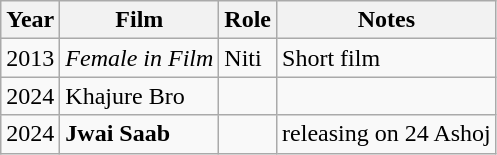<table class="wikitable sortable">
<tr>
<th>Year</th>
<th>Film</th>
<th>Role</th>
<th>Notes</th>
</tr>
<tr>
<td>2013</td>
<td><em>Female in Film</em></td>
<td>Niti</td>
<td>Short film</td>
</tr>
<tr>
<td>2024</td>
<td>Khajure Bro</td>
<td></td>
<td></td>
</tr>
<tr>
<td>2024</td>
<td><strong>Jwai Saab</strong></td>
<td></td>
<td>releasing on 24 Ashoj</td>
</tr>
</table>
